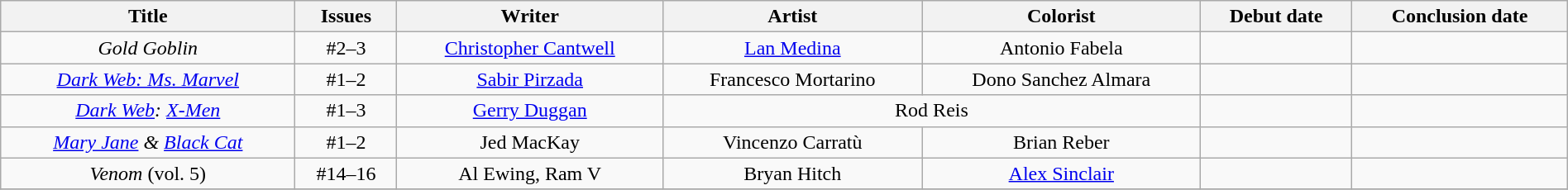<table class="wikitable" style="text-align:center; width:100%">
<tr>
<th scope="col">Title</th>
<th scope="col">Issues</th>
<th scope="col">Writer</th>
<th scope="col">Artist</th>
<th scope="col">Colorist</th>
<th scope="col">Debut date</th>
<th scope="col">Conclusion date</th>
</tr>
<tr>
<td><em>Gold Goblin</em></td>
<td>#2–3</td>
<td><a href='#'>Christopher Cantwell</a></td>
<td><a href='#'>Lan Medina</a></td>
<td>Antonio Fabela</td>
<td></td>
<td></td>
</tr>
<tr>
<td><em><a href='#'>Dark Web: Ms. Marvel</a></em></td>
<td>#1–2</td>
<td><a href='#'>Sabir Pirzada</a></td>
<td>Francesco Mortarino</td>
<td>Dono Sanchez Almara</td>
<td></td>
<td></td>
</tr>
<tr>
<td><em><a href='#'>Dark Web</a>: <a href='#'>X-Men</a></em></td>
<td>#1–3</td>
<td><a href='#'>Gerry Duggan</a></td>
<td colspan="2">Rod Reis</td>
<td></td>
<td></td>
</tr>
<tr>
<td><em><a href='#'>Mary Jane</a> & <a href='#'>Black Cat</a></em></td>
<td>#1–2</td>
<td>Jed MacKay</td>
<td>Vincenzo Carratù</td>
<td>Brian Reber</td>
<td></td>
<td></td>
</tr>
<tr>
<td><em>Venom</em> (vol. 5)</td>
<td>#14–16</td>
<td>Al Ewing, Ram V</td>
<td>Bryan Hitch</td>
<td><a href='#'>Alex Sinclair</a></td>
<td></td>
<td></td>
</tr>
<tr>
</tr>
</table>
